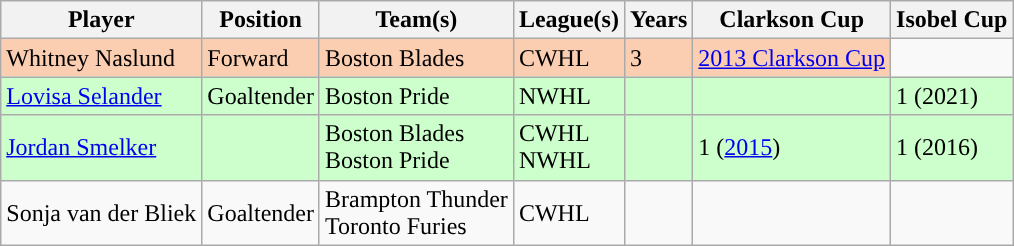<table class="wikitable sortable">
<tr>
<th>Player</th>
<th>Position</th>
<th>Team(s)</th>
<th>League(s)</th>
<th>Years</th>
<th>Clarkson Cup</th>
<th>Isobel Cup</th>
</tr>
<tr bgcolor= FBCEB1>
<td>Whitney Naslund</td>
<td>Forward</td>
<td>Boston Blades</td>
<td>CWHL</td>
<td>3</td>
<td><a href='#'>2013 Clarkson Cup</a></td>
</tr>
<tr bgcolor= CCFFCC>
<td><a href='#'>Lovisa Selander</a></td>
<td>Goaltender</td>
<td>Boston Pride</td>
<td>NWHL</td>
<td></td>
<td></td>
<td>1 (2021)</td>
</tr>
<tr bgcolor= CCFFCC>
<td><a href='#'>Jordan Smelker</a></td>
<td></td>
<td>Boston Blades<br>Boston Pride</td>
<td>CWHL<br>NWHL</td>
<td></td>
<td>1 (<a href='#'>2015</a>)</td>
<td>1 (2016)</td>
</tr>
<tr bgcolor=>
<td>Sonja van der Bliek</td>
<td>Goaltender</td>
<td>Brampton Thunder<br>Toronto Furies</td>
<td>CWHL</td>
<td></td>
<td></td>
<td></td>
</tr>
</table>
